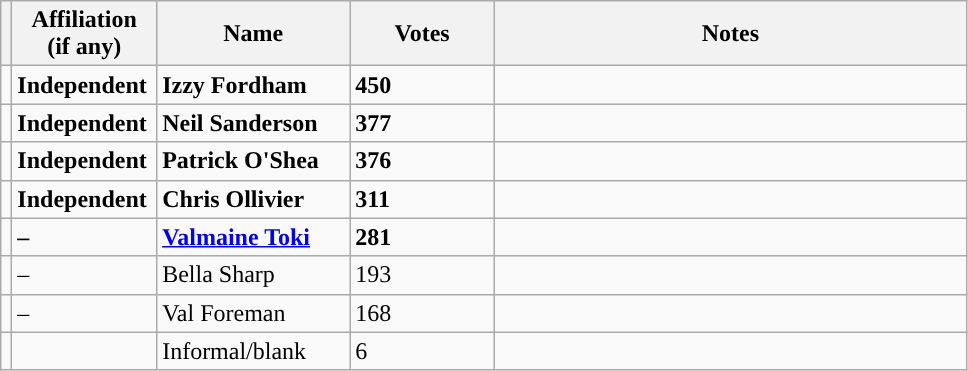<table class="wikitable" style="width:51%;">
<tr>
<th style="width:1%;"></th>
<th style="width:15%;">Affiliation (if any)</th>
<th style="width:20%;">Name</th>
<th style="width:15%;">Votes</th>
<th>Notes</th>
</tr>
<tr>
<td bgcolor=></td>
<td><strong>Independent</strong></td>
<td><strong>Izzy Fordham</strong></td>
<td><strong>450</strong></td>
<td></td>
</tr>
<tr>
<td></td>
<td><strong>Independent</strong></td>
<td><strong>Neil Sanderson</strong></td>
<td><strong>377</strong></td>
<td></td>
</tr>
<tr>
<td></td>
<td><strong>Independent</strong></td>
<td><strong>Patrick O'Shea</strong></td>
<td><strong>376</strong></td>
<td></td>
</tr>
<tr>
<td bgcolor=></td>
<td><strong>Independent</strong></td>
<td><strong>Chris Ollivier</strong></td>
<td><strong>311</strong></td>
<td></td>
</tr>
<tr>
<td bgcolor=></td>
<td><strong>–</strong></td>
<td><strong><a href='#'>Valmaine Toki</a></strong></td>
<td><strong>281</strong></td>
<td></td>
</tr>
<tr>
<td bgcolor=></td>
<td>–</td>
<td>Bella Sharp</td>
<td>193</td>
<td></td>
</tr>
<tr>
<td bgcolor=></td>
<td>–</td>
<td>Val Foreman</td>
<td>168</td>
<td></td>
</tr>
<tr>
<td></td>
<td></td>
<td>Informal/blank</td>
<td>6</td>
<td></td>
</tr>
</table>
